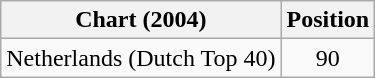<table class="wikitable">
<tr>
<th>Chart (2004)</th>
<th>Position</th>
</tr>
<tr>
<td>Netherlands (Dutch Top 40)</td>
<td align="center">90</td>
</tr>
</table>
